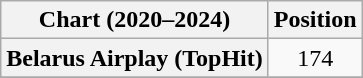<table class="wikitable plainrowheaders" style="text-align:center">
<tr>
<th scope="col">Chart (2020–2024)</th>
<th scope="col">Position</th>
</tr>
<tr>
<th scope="row">Belarus Airplay (TopHit)</th>
<td>174</td>
</tr>
<tr>
</tr>
</table>
